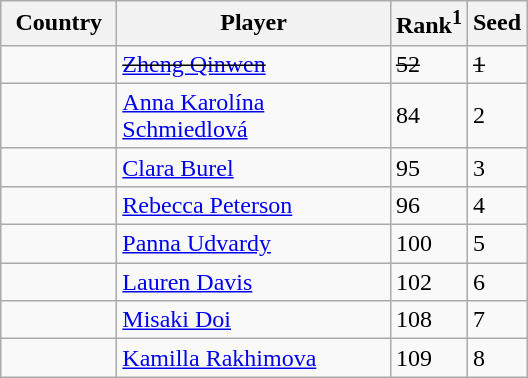<table class="wikitable" border="1">
<tr>
<th width="70">Country</th>
<th width="175">Player</th>
<th>Rank<sup>1</sup></th>
<th>Seed</th>
</tr>
<tr>
<td><s></s></td>
<td><s><a href='#'>Zheng Qinwen</a></s></td>
<td><s>52</s></td>
<td><s>1</s></td>
</tr>
<tr>
<td></td>
<td><a href='#'>Anna Karolína Schmiedlová</a></td>
<td>84</td>
<td>2</td>
</tr>
<tr>
<td></td>
<td><a href='#'>Clara Burel</a></td>
<td>95</td>
<td>3</td>
</tr>
<tr>
<td></td>
<td><a href='#'>Rebecca Peterson</a></td>
<td>96</td>
<td>4</td>
</tr>
<tr>
<td></td>
<td><a href='#'>Panna Udvardy</a></td>
<td>100</td>
<td>5</td>
</tr>
<tr>
<td></td>
<td><a href='#'>Lauren Davis</a></td>
<td>102</td>
<td>6</td>
</tr>
<tr>
<td></td>
<td><a href='#'>Misaki Doi</a></td>
<td>108</td>
<td>7</td>
</tr>
<tr>
<td></td>
<td><a href='#'>Kamilla Rakhimova</a></td>
<td>109</td>
<td>8</td>
</tr>
</table>
